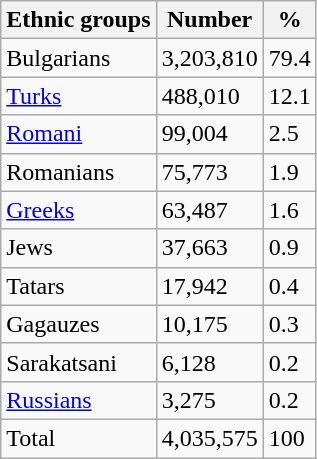<table class="wikitable">
<tr>
<th>Ethnic groups</th>
<th>Number</th>
<th>%</th>
</tr>
<tr>
<td>Bulgarians</td>
<td>3,203,810</td>
<td>79.4</td>
</tr>
<tr>
<td><a href='#'>Turks</a></td>
<td>488,010</td>
<td>12.1</td>
</tr>
<tr>
<td><a href='#'>Romani</a></td>
<td>99,004</td>
<td>2.5</td>
</tr>
<tr>
<td>Romanians</td>
<td>75,773</td>
<td>1.9</td>
</tr>
<tr>
<td><a href='#'>Greeks</a></td>
<td>63,487</td>
<td>1.6</td>
</tr>
<tr>
<td>Jews</td>
<td>37,663</td>
<td>0.9</td>
</tr>
<tr>
<td>Tatars</td>
<td>17,942</td>
<td>0.4</td>
</tr>
<tr>
<td>Gagauzes</td>
<td>10,175</td>
<td>0.3</td>
</tr>
<tr>
<td>Sarakatsani</td>
<td>6,128</td>
<td>0.2</td>
</tr>
<tr>
<td><a href='#'>Russians</a></td>
<td>3,275</td>
<td>0.2</td>
</tr>
<tr>
<td>Total</td>
<td>4,035,575</td>
<td>100</td>
</tr>
</table>
